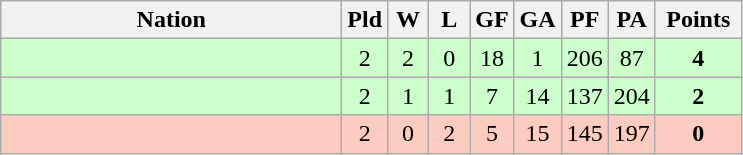<table class=wikitable style="text-align:center">
<tr>
<th width=220>Nation</th>
<th width=20>Pld</th>
<th width=20>W</th>
<th width=20>L</th>
<th width=20>GF</th>
<th width=20>GA</th>
<th width=20>PF</th>
<th width=20>PA</th>
<th width=50>Points</th>
</tr>
<tr bgcolor="#ccffcc">
<td align=left></td>
<td>2</td>
<td>2</td>
<td>0</td>
<td>18</td>
<td>1</td>
<td>206</td>
<td>87</td>
<td><strong>4</strong></td>
</tr>
<tr bgcolor="#ccffcc">
<td align=left></td>
<td>2</td>
<td>1</td>
<td>1</td>
<td>7</td>
<td>14</td>
<td>137</td>
<td>204</td>
<td><strong>2</strong></td>
</tr>
<tr bgcolor="#fcccc">
<td align=left></td>
<td>2</td>
<td>0</td>
<td>2</td>
<td>5</td>
<td>15</td>
<td>145</td>
<td>197</td>
<td><strong>0</strong></td>
</tr>
</table>
